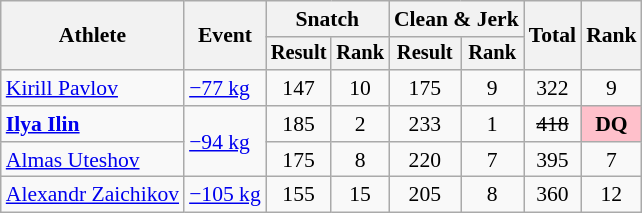<table class="wikitable" style="font-size:90%">
<tr>
<th rowspan="2">Athlete</th>
<th rowspan="2">Event</th>
<th colspan="2">Snatch</th>
<th colspan="2">Clean & Jerk</th>
<th rowspan="2">Total</th>
<th rowspan="2">Rank</th>
</tr>
<tr style="font-size:95%">
<th>Result</th>
<th>Rank</th>
<th>Result</th>
<th>Rank</th>
</tr>
<tr align=center>
<td align=left><a href='#'>Kirill Pavlov</a></td>
<td align=left><a href='#'>−77 kg</a></td>
<td>147</td>
<td>10</td>
<td>175</td>
<td>9</td>
<td>322</td>
<td>9</td>
</tr>
<tr align=center>
<td align=left><strong><a href='#'>Ilya Ilin</a></strong></td>
<td align=left rowspan=2><a href='#'>−94 kg</a></td>
<td>185</td>
<td>2</td>
<td>233</td>
<td>1</td>
<td><s>418</s></td>
<td bgcolor="pink"><strong>DQ</strong> </td>
</tr>
<tr align=center>
<td align=left><a href='#'>Almas Uteshov</a></td>
<td>175</td>
<td>8</td>
<td>220</td>
<td>7</td>
<td>395</td>
<td>7</td>
</tr>
<tr align=center>
<td align=left><a href='#'>Alexandr Zaichikov</a></td>
<td align=left><a href='#'>−105 kg</a></td>
<td>155</td>
<td>15</td>
<td>205</td>
<td>8</td>
<td>360</td>
<td>12</td>
</tr>
</table>
